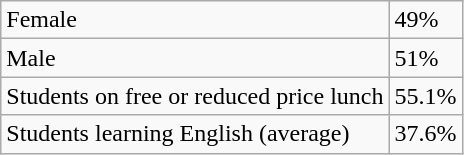<table class="wikitable">
<tr>
<td>Female</td>
<td>49%</td>
</tr>
<tr>
<td>Male</td>
<td>51%</td>
</tr>
<tr>
<td>Students on free or reduced price lunch</td>
<td>55.1%</td>
</tr>
<tr>
<td>Students learning English (average)</td>
<td>37.6%</td>
</tr>
</table>
